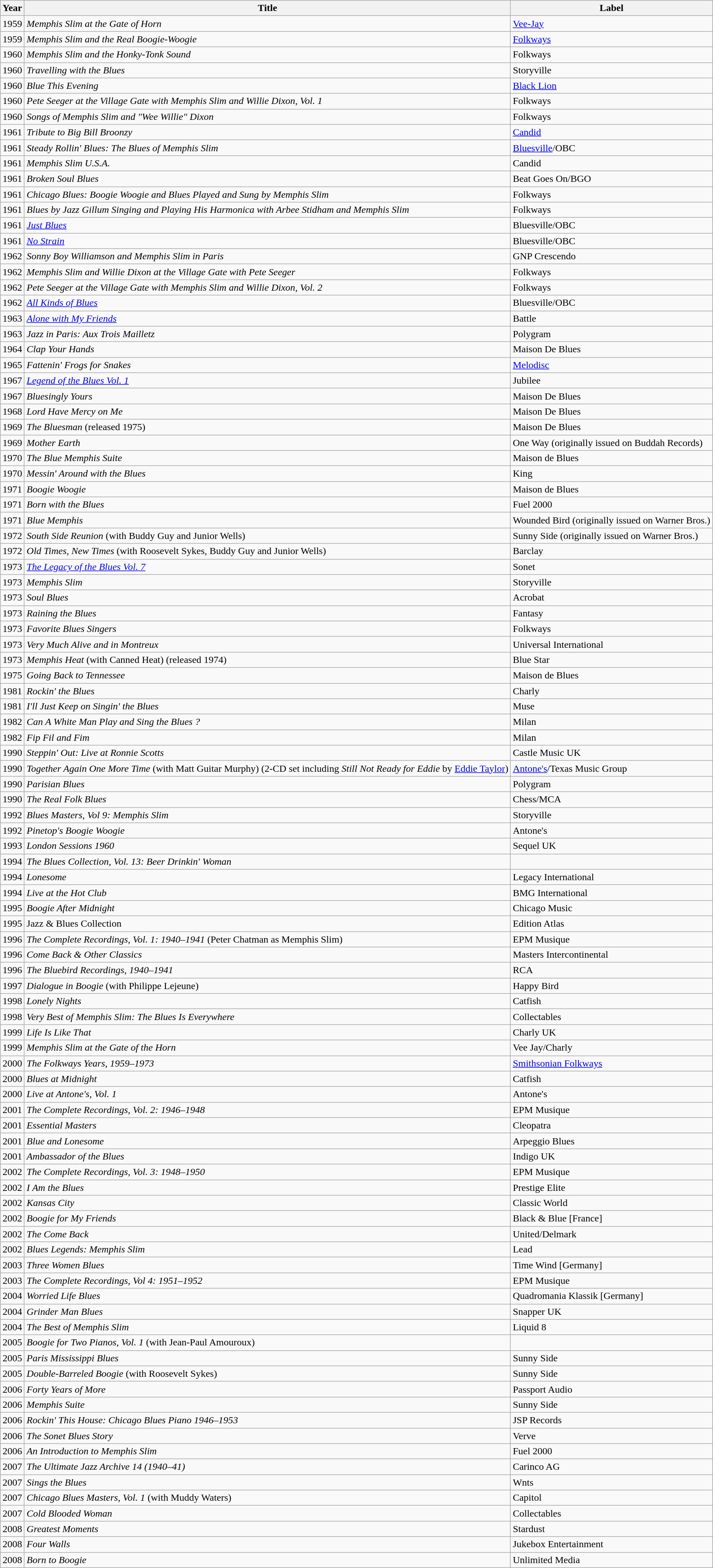<table class="wikitable">
<tr>
<th>Year</th>
<th>Title</th>
<th>Label</th>
</tr>
<tr>
<td>1959</td>
<td><em>Memphis Slim at the Gate of Horn</em></td>
<td><a href='#'>Vee-Jay</a></td>
</tr>
<tr>
<td>1959</td>
<td><em>Memphis Slim and the Real Boogie-Woogie</em></td>
<td><a href='#'>Folkways</a></td>
</tr>
<tr>
<td>1960</td>
<td><em>Memphis Slim and the Honky-Tonk Sound</em></td>
<td>Folkways</td>
</tr>
<tr>
<td>1960</td>
<td><em>Travelling with the Blues </em></td>
<td>Storyville</td>
</tr>
<tr>
<td>1960</td>
<td><em>Blue This Evening</em></td>
<td><a href='#'>Black Lion</a></td>
</tr>
<tr>
<td>1960</td>
<td><em>Pete Seeger at the Village Gate with Memphis Slim and Willie Dixon, Vol. 1</em></td>
<td>Folkways</td>
</tr>
<tr>
<td>1960</td>
<td><em>Songs of Memphis Slim and "Wee Willie" Dixon</em></td>
<td>Folkways</td>
</tr>
<tr>
<td>1961</td>
<td><em>Tribute to Big Bill Broonzy</em></td>
<td><a href='#'>Candid</a></td>
</tr>
<tr>
<td>1961</td>
<td><em>Steady Rollin' Blues: The Blues of Memphis Slim</em></td>
<td><a href='#'>Bluesville</a>/OBC</td>
</tr>
<tr>
<td>1961</td>
<td><em>Memphis Slim U.S.A.</em></td>
<td>Candid</td>
</tr>
<tr>
<td>1961</td>
<td><em>Broken Soul Blues</em></td>
<td>Beat Goes On/BGO</td>
</tr>
<tr>
<td>1961</td>
<td><em>Chicago Blues: Boogie Woogie and Blues Played and Sung by Memphis Slim</em></td>
<td>Folkways</td>
</tr>
<tr>
<td>1961</td>
<td><em>Blues by Jazz Gillum Singing and Playing His Harmonica with Arbee Stidham and Memphis Slim</em></td>
<td>Folkways</td>
</tr>
<tr>
<td>1961</td>
<td><em><a href='#'>Just Blues</a></em></td>
<td>Bluesville/OBC</td>
</tr>
<tr>
<td>1961</td>
<td><em><a href='#'>No Strain</a></em></td>
<td>Bluesville/OBC</td>
</tr>
<tr>
<td>1962</td>
<td><em>Sonny Boy Williamson and Memphis Slim in Paris</em></td>
<td>GNP Crescendo</td>
</tr>
<tr>
<td>1962</td>
<td><em> Memphis Slim and Willie Dixon at the Village Gate with Pete Seeger</em></td>
<td>Folkways</td>
</tr>
<tr>
<td>1962</td>
<td><em>Pete Seeger at the Village Gate with Memphis Slim and Willie Dixon, Vol. 2</em></td>
<td>Folkways</td>
</tr>
<tr>
<td>1962</td>
<td><em><a href='#'>All Kinds of Blues</a></em></td>
<td>Bluesville/OBC</td>
</tr>
<tr>
<td>1963</td>
<td><em><a href='#'>Alone with My Friends</a></em></td>
<td>Battle</td>
</tr>
<tr>
<td>1963</td>
<td><em>Jazz in Paris: Aux Trois Mailletz</em></td>
<td>Polygram</td>
</tr>
<tr>
<td>1964</td>
<td><em>Clap Your Hands</em></td>
<td>Maison De Blues</td>
</tr>
<tr>
<td>1965</td>
<td><em>Fattenin' Frogs for Snakes</em></td>
<td><a href='#'>Melodisc</a></td>
</tr>
<tr>
<td>1967</td>
<td><em><a href='#'>Legend of the Blues Vol. 1</a></em></td>
<td>Jubilee</td>
</tr>
<tr>
<td>1967</td>
<td><em>Bluesingly Yours</em></td>
<td>Maison De Blues</td>
</tr>
<tr>
<td>1968</td>
<td><em>Lord Have Mercy on Me</em></td>
<td>Maison De Blues</td>
</tr>
<tr>
<td>1969</td>
<td><em>The Bluesman</em> (released 1975)</td>
<td>Maison De Blues</td>
</tr>
<tr>
<td>1969</td>
<td><em>Mother Earth</em></td>
<td>One Way (originally issued on Buddah Records)</td>
</tr>
<tr>
<td>1970</td>
<td><em>The Blue Memphis Suite</em></td>
<td>Maison de Blues</td>
</tr>
<tr>
<td>1970</td>
<td><em>Messin' Around with the Blues</em></td>
<td>King</td>
</tr>
<tr>
<td>1971</td>
<td><em>Boogie Woogie</em></td>
<td>Maison de Blues</td>
</tr>
<tr>
<td>1971</td>
<td><em>Born with the Blues</em></td>
<td>Fuel 2000</td>
</tr>
<tr>
<td>1971</td>
<td><em>Blue Memphis</em></td>
<td>Wounded Bird (originally issued on Warner Bros.)</td>
</tr>
<tr>
<td>1972</td>
<td><em>South Side Reunion</em> (with Buddy Guy and Junior Wells)</td>
<td>Sunny Side (originally issued on Warner Bros.)</td>
</tr>
<tr>
<td>1972</td>
<td><em>Old Times, New Times</em> (with Roosevelt Sykes, Buddy Guy and Junior Wells)</td>
<td>Barclay</td>
</tr>
<tr>
<td>1973</td>
<td><em><a href='#'>The Legacy of the Blues Vol. 7</a></em></td>
<td>Sonet</td>
</tr>
<tr>
<td>1973</td>
<td><em>Memphis Slim</em></td>
<td>Storyville</td>
</tr>
<tr>
<td>1973</td>
<td><em>Soul Blues</em></td>
<td>Acrobat</td>
</tr>
<tr>
<td>1973</td>
<td><em>Raining the Blues</em></td>
<td>Fantasy</td>
</tr>
<tr>
<td>1973</td>
<td><em>Favorite Blues Singers</em></td>
<td>Folkways</td>
</tr>
<tr>
<td>1973</td>
<td><em>Very Much Alive and in Montreux</em></td>
<td>Universal International</td>
</tr>
<tr>
<td>1973</td>
<td><em>Memphis Heat</em> (with Canned Heat) (released 1974)</td>
<td>Blue Star</td>
</tr>
<tr>
<td>1975</td>
<td><em>Going Back to Tennessee</em></td>
<td>Maison de Blues</td>
</tr>
<tr>
<td>1981</td>
<td><em>Rockin' the Blues</em></td>
<td>Charly</td>
</tr>
<tr>
<td>1981</td>
<td><em>I'll Just Keep on Singin' the Blues</em></td>
<td>Muse</td>
</tr>
<tr>
<td>1982</td>
<td><em>Can A White Man Play and Sing the Blues ?</em></td>
<td>Milan</td>
</tr>
<tr>
<td>1982</td>
<td><em>Fip Fil and Fim</em></td>
<td>Milan</td>
</tr>
<tr>
<td>1990</td>
<td><em>Steppin' Out: Live at Ronnie Scotts</em></td>
<td>Castle Music UK</td>
</tr>
<tr>
<td>1990</td>
<td><em>Together Again One More Time</em> (with Matt Guitar Murphy) (2-CD set including <em>Still Not Ready for Eddie</em> by <a href='#'>Eddie Taylor</a>)</td>
<td><a href='#'>Antone's</a>/Texas Music Group</td>
</tr>
<tr>
<td>1990</td>
<td><em>Parisian Blues</em></td>
<td>Polygram</td>
</tr>
<tr>
<td>1990</td>
<td><em>The Real Folk Blues</em></td>
<td>Chess/MCA</td>
</tr>
<tr>
<td>1992</td>
<td><em>Blues Masters, Vol 9: Memphis Slim</em></td>
<td>Storyville</td>
</tr>
<tr>
<td>1992</td>
<td><em>Pinetop's Boogie Woogie</em></td>
<td>Antone's</td>
</tr>
<tr>
<td>1993</td>
<td><em>London Sessions 1960</em></td>
<td>Sequel UK</td>
</tr>
<tr>
<td>1994</td>
<td><em>The Blues Collection, Vol. 13: Beer Drinkin' Woman</em></td>
<td></td>
</tr>
<tr>
<td>1994</td>
<td><em>Lonesome</em></td>
<td>Legacy International</td>
</tr>
<tr>
<td>1994</td>
<td><em>Live at the Hot Club</em></td>
<td>BMG International</td>
</tr>
<tr>
<td>1995</td>
<td><em>Boogie After Midnight</em></td>
<td>Chicago Music</td>
</tr>
<tr>
<td>1995</td>
<td>Jazz & Blues Collection</td>
<td>Edition Atlas</td>
</tr>
<tr>
<td>1996</td>
<td><em>The Complete Recordings, Vol. 1: 1940–1941</em> (Peter Chatman as Memphis Slim)</td>
<td>EPM Musique</td>
</tr>
<tr>
<td>1996</td>
<td><em>Come Back & Other Classics</em></td>
<td>Masters Intercontinental</td>
</tr>
<tr>
<td>1996</td>
<td><em>The Bluebird Recordings, 1940–1941</em></td>
<td>RCA</td>
</tr>
<tr>
<td>1997</td>
<td><em>Dialogue in Boogie</em> (with Philippe Lejeune)</td>
<td>Happy Bird</td>
</tr>
<tr>
<td>1998</td>
<td><em>Lonely Nights</em></td>
<td>Catfish</td>
</tr>
<tr>
<td>1998</td>
<td><em>Very Best of Memphis Slim: The Blues Is Everywhere</em></td>
<td>Collectables</td>
</tr>
<tr>
<td>1999</td>
<td><em>Life Is Like That</em></td>
<td>Charly UK</td>
</tr>
<tr>
<td>1999</td>
<td><em>Memphis Slim at the Gate of the Horn</em></td>
<td>Vee Jay/Charly</td>
</tr>
<tr>
<td>2000</td>
<td><em>The Folkways Years, 1959–1973</em></td>
<td><a href='#'>Smithsonian Folkways</a></td>
</tr>
<tr>
<td>2000</td>
<td><em>Blues at Midnight</em></td>
<td>Catfish</td>
</tr>
<tr>
<td>2000</td>
<td><em>Live at Antone's, Vol. 1</em></td>
<td>Antone's</td>
</tr>
<tr>
<td>2001</td>
<td><em>The Complete Recordings, Vol. 2: 1946–1948</em></td>
<td>EPM Musique</td>
</tr>
<tr>
<td>2001</td>
<td><em>Essential Masters</em></td>
<td>Cleopatra</td>
</tr>
<tr>
<td>2001</td>
<td><em>Blue and Lonesome</em></td>
<td>Arpeggio Blues</td>
</tr>
<tr>
<td>2001</td>
<td><em>Ambassador of the Blues</em></td>
<td>Indigo UK</td>
</tr>
<tr>
<td>2002</td>
<td><em>The Complete Recordings, Vol. 3: 1948–1950</em></td>
<td>EPM Musique</td>
</tr>
<tr>
<td>2002</td>
<td><em>I Am the Blues</em></td>
<td>Prestige Elite</td>
</tr>
<tr>
<td>2002</td>
<td><em>Kansas City</em></td>
<td>Classic World</td>
</tr>
<tr>
<td>2002</td>
<td><em>Boogie for My Friends</em></td>
<td>Black & Blue [France]</td>
</tr>
<tr>
<td>2002</td>
<td><em>The Come Back</em></td>
<td>United/Delmark</td>
</tr>
<tr>
<td>2002</td>
<td><em>Blues Legends: Memphis Slim</em></td>
<td>Lead</td>
</tr>
<tr>
<td>2003</td>
<td><em>Three Women Blues</em></td>
<td>Time Wind [Germany]</td>
</tr>
<tr>
<td>2003</td>
<td><em>The Complete Recordings, Vol 4: 1951–1952</em></td>
<td>EPM Musique</td>
</tr>
<tr>
<td>2004</td>
<td><em>Worried Life Blues</em></td>
<td>Quadromania Klassik [Germany]</td>
</tr>
<tr>
<td>2004</td>
<td><em>Grinder Man Blues</em></td>
<td>Snapper UK</td>
</tr>
<tr>
<td>2004</td>
<td><em>The Best of Memphis Slim</em></td>
<td>Liquid 8</td>
</tr>
<tr>
<td>2005</td>
<td><em>Boogie for Two Pianos, Vol. 1</em> (with Jean-Paul Amouroux)</td>
<td></td>
</tr>
<tr>
<td>2005</td>
<td><em>Paris Mississippi Blues</em></td>
<td>Sunny Side</td>
</tr>
<tr>
<td>2005</td>
<td><em>Double-Barreled Boogie</em> (with Roosevelt Sykes)</td>
<td>Sunny Side</td>
</tr>
<tr>
<td>2006</td>
<td><em>Forty Years of More</em></td>
<td>Passport Audio</td>
</tr>
<tr>
<td>2006</td>
<td><em>Memphis Suite</em></td>
<td>Sunny Side</td>
</tr>
<tr>
<td>2006</td>
<td><em>Rockin' This House: Chicago Blues Piano 1946–1953</em></td>
<td>JSP Records</td>
</tr>
<tr>
<td>2006</td>
<td><em>The Sonet Blues Story</em></td>
<td>Verve</td>
</tr>
<tr>
<td>2006</td>
<td><em>An Introduction to Memphis Slim</em></td>
<td>Fuel 2000</td>
</tr>
<tr>
<td>2007</td>
<td><em>The Ultimate Jazz Archive 14 (1940–41)</em></td>
<td>Carinco AG</td>
</tr>
<tr>
<td>2007</td>
<td><em>Sings the Blues</em></td>
<td>Wnts</td>
</tr>
<tr>
<td>2007</td>
<td><em>Chicago Blues Masters, Vol. 1</em> (with Muddy Waters)</td>
<td>Capitol</td>
</tr>
<tr>
<td>2007</td>
<td><em>Cold Blooded Woman</em></td>
<td>Collectables</td>
</tr>
<tr>
<td>2008</td>
<td><em>Greatest Moments</em></td>
<td>Stardust</td>
</tr>
<tr>
<td>2008</td>
<td><em>Four Walls</em></td>
<td>Jukebox Entertainment</td>
</tr>
<tr>
<td>2008</td>
<td><em>Born to Boogie</em></td>
<td>Unlimited Media</td>
</tr>
</table>
